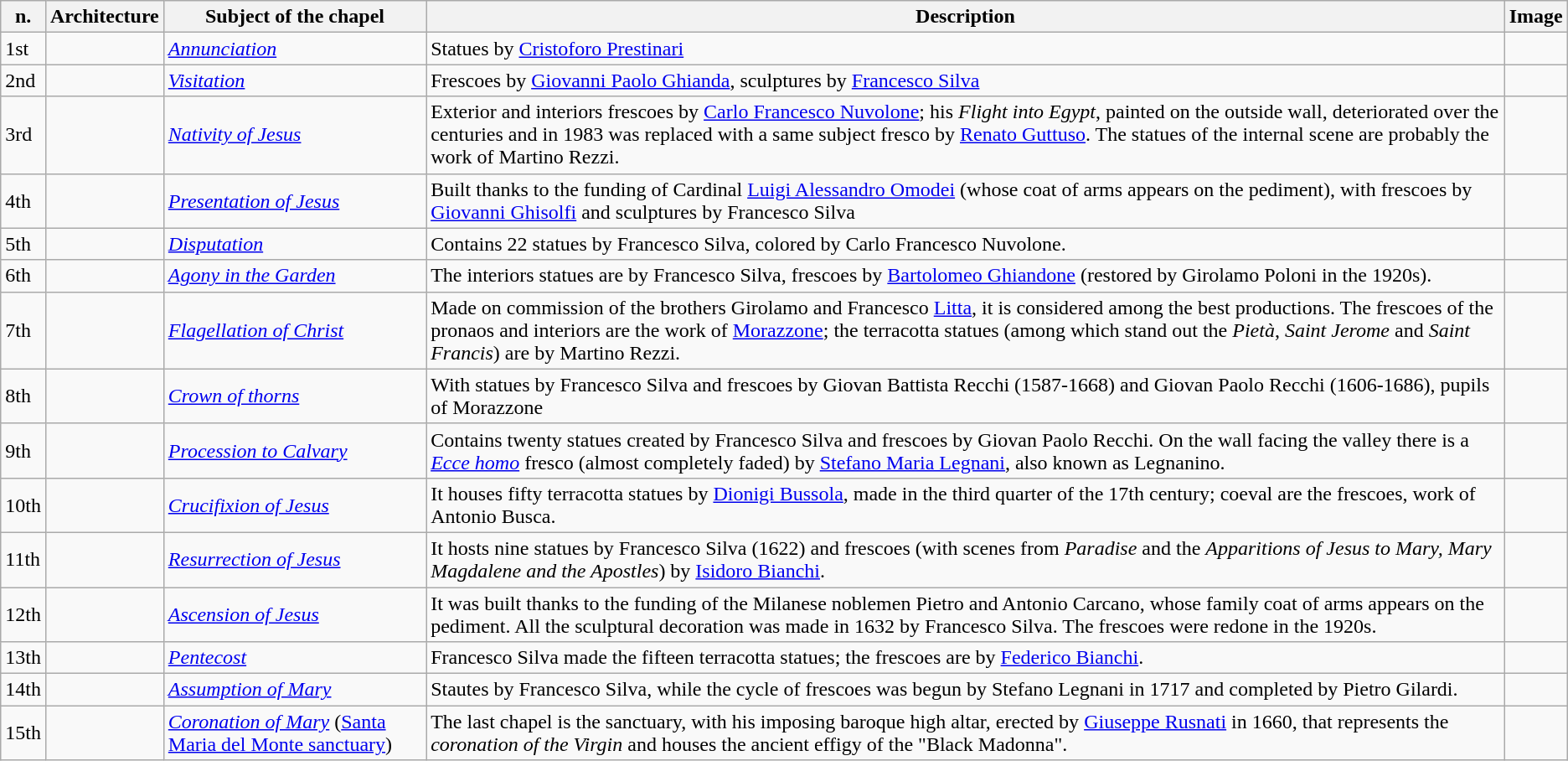<table class="wikitable">
<tr>
<th>n.</th>
<th>Architecture</th>
<th>Subject of the chapel</th>
<th>Description</th>
<th>Image</th>
</tr>
<tr>
<td>1st</td>
<td></td>
<td><em><a href='#'>Annunciation</a></em></td>
<td>Statues by <a href='#'>Cristoforo Prestinari</a></td>
<td></td>
</tr>
<tr>
<td>2nd</td>
<td></td>
<td><em><a href='#'>Visitation</a></em></td>
<td>Frescoes by <a href='#'>Giovanni Paolo Ghianda</a>, sculptures by <a href='#'>Francesco Silva</a></td>
<td></td>
</tr>
<tr>
<td>3rd</td>
<td></td>
<td><em><a href='#'>Nativity of Jesus</a></em></td>
<td>Exterior and interiors frescoes by <a href='#'>Carlo Francesco Nuvolone</a>; his <em>Flight into Egypt</em>, painted on the outside wall, deteriorated over the centuries and in 1983 was replaced with a same subject fresco by <a href='#'>Renato Guttuso</a>. The statues of the internal scene are probably the work of Martino Rezzi.</td>
<td></td>
</tr>
<tr>
<td>4th</td>
<td></td>
<td><em><a href='#'>Presentation of Jesus</a></em></td>
<td>Built thanks to the funding of Cardinal <a href='#'>Luigi Alessandro Omodei</a> (whose coat of arms appears on the pediment), with frescoes by <a href='#'>Giovanni Ghisolfi</a> and sculptures by Francesco Silva</td>
<td></td>
</tr>
<tr>
<td>5th</td>
<td></td>
<td><em><a href='#'>Disputation</a></em></td>
<td>Contains 22 statues by Francesco Silva, colored by Carlo Francesco Nuvolone.</td>
<td></td>
</tr>
<tr>
<td>6th</td>
<td></td>
<td><em><a href='#'>Agony in the Garden</a></em></td>
<td>The interiors statues are by Francesco Silva, frescoes by <a href='#'>Bartolomeo Ghiandone</a> (restored by Girolamo Poloni in the 1920s).</td>
<td></td>
</tr>
<tr>
<td>7th</td>
<td></td>
<td><em><a href='#'>Flagellation of Christ</a></em></td>
<td>Made on commission of the brothers Girolamo and Francesco <a href='#'>Litta</a>, it is considered among the best productions. The frescoes of the pronaos and interiors are the work of <a href='#'>Morazzone</a>; the terracotta statues (among which stand out the <em>Pietà</em>, <em>Saint Jerome</em> and <em>Saint Francis</em>) are by Martino Rezzi.</td>
<td></td>
</tr>
<tr>
<td>8th</td>
<td></td>
<td><em><a href='#'>Crown of thorns</a></em></td>
<td>With statues by Francesco Silva and frescoes by Giovan Battista Recchi (1587-1668) and Giovan Paolo Recchi (1606-1686), pupils of Morazzone</td>
<td></td>
</tr>
<tr>
<td>9th</td>
<td></td>
<td><em><a href='#'>Procession to Calvary</a></em></td>
<td>Contains twenty statues created by Francesco Silva and frescoes by Giovan Paolo Recchi. On the wall facing the valley there is a <em><a href='#'>Ecce homo</a></em> fresco (almost completely faded) by <a href='#'>Stefano Maria Legnani</a>, also known as Legnanino.</td>
<td></td>
</tr>
<tr>
<td>10th</td>
<td></td>
<td><em><a href='#'>Crucifixion of Jesus</a></em></td>
<td>It houses fifty terracotta statues by <a href='#'>Dionigi Bussola</a>, made in the third quarter of the 17th century; coeval are the frescoes, work of Antonio Busca.</td>
<td></td>
</tr>
<tr>
<td>11th</td>
<td></td>
<td><em><a href='#'>Resurrection of Jesus</a></em></td>
<td>It hosts nine statues by Francesco Silva (1622) and frescoes (with scenes from <em>Paradise</em> and the <em>Apparitions of Jesus to Mary, Mary Magdalene and the Apostles</em>) by <a href='#'>Isidoro Bianchi</a>.</td>
<td></td>
</tr>
<tr>
<td>12th</td>
<td></td>
<td><em><a href='#'>Ascension of Jesus</a></em></td>
<td>It was built thanks to the funding of the Milanese noblemen Pietro and Antonio Carcano, whose family coat of arms appears on the pediment. All the sculptural decoration was made in 1632 by Francesco Silva. The frescoes were redone in the 1920s.</td>
<td></td>
</tr>
<tr>
<td>13th</td>
<td></td>
<td><em><a href='#'>Pentecost</a></em></td>
<td>Francesco Silva made the fifteen terracotta statues; the frescoes are by <a href='#'>Federico Bianchi</a>.</td>
<td></td>
</tr>
<tr>
<td>14th</td>
<td></td>
<td><em><a href='#'>Assumption of Mary</a></em></td>
<td>Stautes by Francesco Silva, while the cycle of frescoes was begun by Stefano Legnani in 1717 and completed by Pietro Gilardi.</td>
<td></td>
</tr>
<tr>
<td>15th</td>
<td></td>
<td><em><a href='#'>Coronation of Mary</a></em> (<a href='#'>Santa Maria del Monte sanctuary</a>)</td>
<td>The last chapel is the sanctuary, with his imposing baroque high altar, erected by <a href='#'>Giuseppe Rusnati</a> in 1660, that represents the <em>coronation of the Virgin</em> and houses the ancient effigy of the "Black Madonna".</td>
<td></td>
</tr>
</table>
